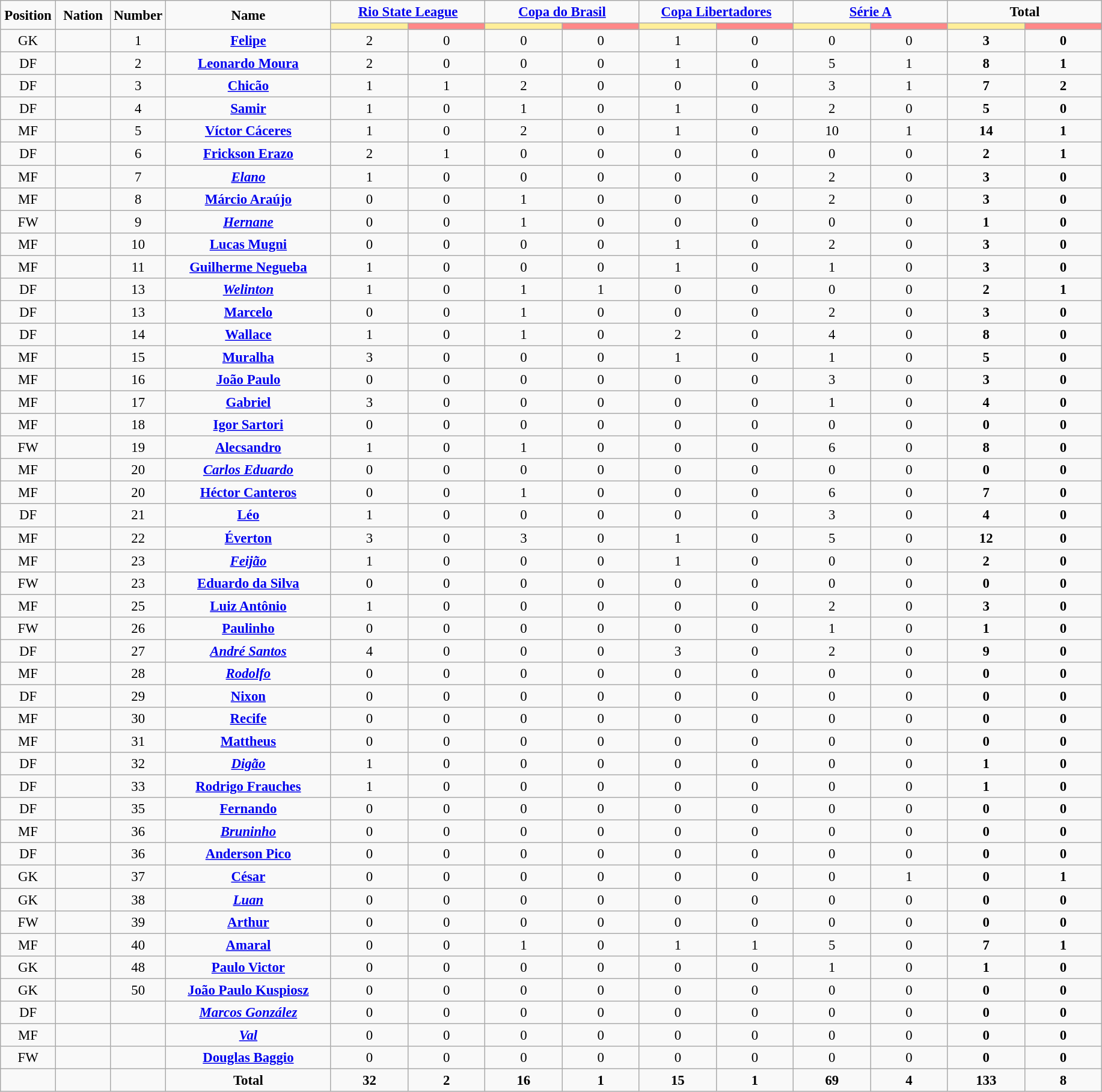<table class="wikitable" style="font-size: 95%; text-align: center;">
<tr>
<td rowspan="2"  style="width:5%; text-align:center;"><strong>Position</strong></td>
<td rowspan="2"  style="width:5%; text-align:center;"><strong>Nation</strong></td>
<td rowspan="2"  style="width:5%; text-align:center;"><strong>Number</strong></td>
<td rowspan="2"  style="width:15%; text-align:center;"><strong>Name</strong></td>
<td colspan="2" style="text-align:center;"><strong><a href='#'>Rio State League</a></strong></td>
<td colspan="2" style="text-align:center;"><strong><a href='#'>Copa do Brasil</a></strong></td>
<td colspan="2" style="text-align:center;"><strong><a href='#'>Copa Libertadores</a></strong></td>
<td colspan="2" style="text-align:center;"><strong><a href='#'>Série A</a></strong></td>
<td colspan="2" style="text-align:center;"><strong>Total</strong></td>
</tr>
<tr>
<th style="width:60px; background:#fe9;"></th>
<th style="width:60px; background:#ff8888;"></th>
<th style="width:60px; background:#fe9;"></th>
<th style="width:60px; background:#ff8888;"></th>
<th style="width:60px; background:#fe9;"></th>
<th style="width:60px; background:#ff8888;"></th>
<th style="width:60px; background:#fe9;"></th>
<th style="width:60px; background:#ff8888;"></th>
<th style="width:60px; background:#fe9;"></th>
<th style="width:60px; background:#ff8888;"></th>
</tr>
<tr>
<td>GK</td>
<td></td>
<td>1</td>
<td><strong><a href='#'>Felipe</a></strong></td>
<td>2</td>
<td>0</td>
<td>0</td>
<td>0</td>
<td>1</td>
<td>0</td>
<td>0</td>
<td>0</td>
<td><strong>3</strong></td>
<td><strong>0</strong></td>
</tr>
<tr>
<td>DF</td>
<td></td>
<td>2</td>
<td><strong><a href='#'>Leonardo Moura</a></strong></td>
<td>2</td>
<td>0</td>
<td>0</td>
<td>0</td>
<td>1</td>
<td>0</td>
<td>5</td>
<td>1</td>
<td><strong>8</strong></td>
<td><strong>1</strong></td>
</tr>
<tr>
<td>DF</td>
<td></td>
<td>3</td>
<td><strong><a href='#'>Chicão</a></strong></td>
<td>1</td>
<td>1</td>
<td>2</td>
<td>0</td>
<td>0</td>
<td>0</td>
<td>3</td>
<td>1</td>
<td><strong>7</strong></td>
<td><strong>2</strong></td>
</tr>
<tr>
<td>DF</td>
<td></td>
<td>4</td>
<td><strong><a href='#'>Samir</a></strong></td>
<td>1</td>
<td>0</td>
<td>1</td>
<td>0</td>
<td>1</td>
<td>0</td>
<td>2</td>
<td>0</td>
<td><strong>5</strong></td>
<td><strong>0</strong></td>
</tr>
<tr>
<td>MF</td>
<td></td>
<td>5</td>
<td><strong><a href='#'>Víctor Cáceres</a></strong></td>
<td>1</td>
<td>0</td>
<td>2</td>
<td>0</td>
<td>1</td>
<td>0</td>
<td>10</td>
<td>1</td>
<td><strong>14</strong></td>
<td><strong>1</strong></td>
</tr>
<tr>
<td>DF</td>
<td></td>
<td>6</td>
<td><strong><a href='#'>Frickson Erazo</a></strong></td>
<td>2</td>
<td>1</td>
<td>0</td>
<td>0</td>
<td>0</td>
<td>0</td>
<td>0</td>
<td>0</td>
<td><strong>2</strong></td>
<td><strong>1</strong></td>
</tr>
<tr>
<td>MF</td>
<td></td>
<td>7</td>
<td><strong><em><a href='#'>Elano</a></em></strong></td>
<td>1</td>
<td>0</td>
<td>0</td>
<td>0</td>
<td>0</td>
<td>0</td>
<td>2</td>
<td>0</td>
<td><strong>3</strong></td>
<td><strong>0</strong></td>
</tr>
<tr>
<td>MF</td>
<td></td>
<td>8</td>
<td><strong><a href='#'>Márcio Araújo</a></strong></td>
<td>0</td>
<td>0</td>
<td>1</td>
<td>0</td>
<td>0</td>
<td>0</td>
<td>2</td>
<td>0</td>
<td><strong>3</strong></td>
<td><strong>0</strong></td>
</tr>
<tr>
<td>FW</td>
<td></td>
<td>9</td>
<td><strong><em><a href='#'>Hernane</a></em></strong></td>
<td>0</td>
<td>0</td>
<td>1</td>
<td>0</td>
<td>0</td>
<td>0</td>
<td>0</td>
<td>0</td>
<td><strong>1</strong></td>
<td><strong>0</strong></td>
</tr>
<tr>
<td>MF</td>
<td></td>
<td>10</td>
<td><strong><a href='#'>Lucas Mugni</a></strong></td>
<td>0</td>
<td>0</td>
<td>0</td>
<td>0</td>
<td>1</td>
<td>0</td>
<td>2</td>
<td>0</td>
<td><strong>3</strong></td>
<td><strong>0</strong></td>
</tr>
<tr>
<td>MF</td>
<td></td>
<td>11</td>
<td><strong><a href='#'>Guilherme Negueba</a></strong></td>
<td>1</td>
<td>0</td>
<td>0</td>
<td>0</td>
<td>1</td>
<td>0</td>
<td>1</td>
<td>0</td>
<td><strong>3</strong></td>
<td><strong>0</strong></td>
</tr>
<tr>
<td>DF</td>
<td></td>
<td>13</td>
<td><strong><em><a href='#'>Welinton</a></em></strong></td>
<td>1</td>
<td>0</td>
<td>1</td>
<td>1</td>
<td>0</td>
<td>0</td>
<td>0</td>
<td>0</td>
<td><strong>2</strong></td>
<td><strong>1</strong></td>
</tr>
<tr>
<td>DF</td>
<td></td>
<td>13</td>
<td><strong><a href='#'>Marcelo</a></strong></td>
<td>0</td>
<td>0</td>
<td>1</td>
<td>0</td>
<td>0</td>
<td>0</td>
<td>2</td>
<td>0</td>
<td><strong>3</strong></td>
<td><strong>0</strong></td>
</tr>
<tr>
<td>DF</td>
<td></td>
<td>14</td>
<td><strong><a href='#'>Wallace</a></strong></td>
<td>1</td>
<td>0</td>
<td>1</td>
<td>0</td>
<td>2</td>
<td>0</td>
<td>4</td>
<td>0</td>
<td><strong>8</strong></td>
<td><strong>0</strong></td>
</tr>
<tr>
<td>MF</td>
<td></td>
<td>15</td>
<td><strong><a href='#'>Muralha</a></strong></td>
<td>3</td>
<td>0</td>
<td>0</td>
<td>0</td>
<td>1</td>
<td>0</td>
<td>1</td>
<td>0</td>
<td><strong>5</strong></td>
<td><strong>0</strong></td>
</tr>
<tr>
<td>MF</td>
<td></td>
<td>16</td>
<td><strong><a href='#'>João Paulo</a></strong></td>
<td>0</td>
<td>0</td>
<td>0</td>
<td>0</td>
<td>0</td>
<td>0</td>
<td>3</td>
<td>0</td>
<td><strong>3</strong></td>
<td><strong>0</strong></td>
</tr>
<tr>
<td>MF</td>
<td></td>
<td>17</td>
<td><strong><a href='#'>Gabriel</a></strong></td>
<td>3</td>
<td>0</td>
<td>0</td>
<td>0</td>
<td>0</td>
<td>0</td>
<td>1</td>
<td>0</td>
<td><strong>4</strong></td>
<td><strong>0</strong></td>
</tr>
<tr>
<td>MF</td>
<td></td>
<td>18</td>
<td><strong><a href='#'>Igor Sartori</a></strong></td>
<td>0</td>
<td>0</td>
<td>0</td>
<td>0</td>
<td>0</td>
<td>0</td>
<td>0</td>
<td>0</td>
<td><strong>0</strong></td>
<td><strong>0</strong></td>
</tr>
<tr>
<td>FW</td>
<td></td>
<td>19</td>
<td><strong><a href='#'>Alecsandro</a></strong></td>
<td>1</td>
<td>0</td>
<td>1</td>
<td>0</td>
<td>0</td>
<td>0</td>
<td>6</td>
<td>0</td>
<td><strong>8</strong></td>
<td><strong>0</strong></td>
</tr>
<tr>
<td>MF</td>
<td></td>
<td>20</td>
<td><strong><em><a href='#'>Carlos Eduardo</a></em></strong></td>
<td>0</td>
<td>0</td>
<td>0</td>
<td>0</td>
<td>0</td>
<td>0</td>
<td>0</td>
<td>0</td>
<td><strong>0</strong></td>
<td><strong>0</strong></td>
</tr>
<tr>
<td>MF</td>
<td></td>
<td>20</td>
<td><strong><a href='#'>Héctor Canteros</a></strong></td>
<td>0</td>
<td>0</td>
<td>1</td>
<td>0</td>
<td>0</td>
<td>0</td>
<td>6</td>
<td>0</td>
<td><strong>7</strong></td>
<td><strong>0</strong></td>
</tr>
<tr>
<td>DF</td>
<td></td>
<td>21</td>
<td><strong><a href='#'>Léo</a></strong></td>
<td>1</td>
<td>0</td>
<td>0</td>
<td>0</td>
<td>0</td>
<td>0</td>
<td>3</td>
<td>0</td>
<td><strong>4</strong></td>
<td><strong>0</strong></td>
</tr>
<tr>
<td>MF</td>
<td></td>
<td>22</td>
<td><strong><a href='#'>Éverton</a></strong></td>
<td>3</td>
<td>0</td>
<td>3</td>
<td>0</td>
<td>1</td>
<td>0</td>
<td>5</td>
<td>0</td>
<td><strong>12</strong></td>
<td><strong>0</strong></td>
</tr>
<tr>
<td>MF</td>
<td></td>
<td>23</td>
<td><strong><em><a href='#'>Feijão</a></em></strong></td>
<td>1</td>
<td>0</td>
<td>0</td>
<td>0</td>
<td>1</td>
<td>0</td>
<td>0</td>
<td>0</td>
<td><strong>2</strong></td>
<td><strong>0</strong></td>
</tr>
<tr>
<td>FW</td>
<td></td>
<td>23</td>
<td><strong><a href='#'>Eduardo da Silva</a></strong></td>
<td>0</td>
<td>0</td>
<td>0</td>
<td>0</td>
<td>0</td>
<td>0</td>
<td>0</td>
<td>0</td>
<td><strong>0</strong></td>
<td><strong>0</strong></td>
</tr>
<tr>
<td>MF</td>
<td></td>
<td>25</td>
<td><strong><a href='#'>Luiz Antônio</a></strong></td>
<td>1</td>
<td>0</td>
<td>0</td>
<td>0</td>
<td>0</td>
<td>0</td>
<td>2</td>
<td>0</td>
<td><strong>3</strong></td>
<td><strong>0</strong></td>
</tr>
<tr>
<td>FW</td>
<td></td>
<td>26</td>
<td><strong><a href='#'>Paulinho</a></strong></td>
<td>0</td>
<td>0</td>
<td>0</td>
<td>0</td>
<td>0</td>
<td>0</td>
<td>1</td>
<td>0</td>
<td><strong>1</strong></td>
<td><strong>0</strong></td>
</tr>
<tr>
<td>DF</td>
<td></td>
<td>27</td>
<td><strong><em><a href='#'>André Santos</a></em></strong></td>
<td>4</td>
<td>0</td>
<td>0</td>
<td>0</td>
<td>3</td>
<td>0</td>
<td>2</td>
<td>0</td>
<td><strong>9</strong></td>
<td><strong>0</strong></td>
</tr>
<tr>
<td>MF</td>
<td></td>
<td>28</td>
<td><strong><em><a href='#'>Rodolfo</a></em></strong></td>
<td>0</td>
<td>0</td>
<td>0</td>
<td>0</td>
<td>0</td>
<td>0</td>
<td>0</td>
<td>0</td>
<td><strong>0</strong></td>
<td><strong>0</strong></td>
</tr>
<tr>
<td>DF</td>
<td></td>
<td>29</td>
<td><strong><a href='#'>Nixon</a></strong></td>
<td>0</td>
<td>0</td>
<td>0</td>
<td>0</td>
<td>0</td>
<td>0</td>
<td>0</td>
<td>0</td>
<td><strong>0</strong></td>
<td><strong>0</strong></td>
</tr>
<tr>
<td>MF</td>
<td></td>
<td>30</td>
<td><strong><a href='#'>Recife</a></strong></td>
<td>0</td>
<td>0</td>
<td>0</td>
<td>0</td>
<td>0</td>
<td>0</td>
<td>0</td>
<td>0</td>
<td><strong>0</strong></td>
<td><strong>0</strong></td>
</tr>
<tr>
<td>MF</td>
<td></td>
<td>31</td>
<td><strong><a href='#'>Mattheus</a></strong></td>
<td>0</td>
<td>0</td>
<td>0</td>
<td>0</td>
<td>0</td>
<td>0</td>
<td>0</td>
<td>0</td>
<td><strong>0</strong></td>
<td><strong>0</strong></td>
</tr>
<tr>
<td>DF</td>
<td></td>
<td>32</td>
<td><strong><em><a href='#'>Digão</a></em></strong></td>
<td>1</td>
<td>0</td>
<td>0</td>
<td>0</td>
<td>0</td>
<td>0</td>
<td>0</td>
<td>0</td>
<td><strong>1</strong></td>
<td><strong>0</strong></td>
</tr>
<tr>
<td>DF</td>
<td></td>
<td>33</td>
<td><strong><a href='#'>Rodrigo Frauches</a></strong></td>
<td>1</td>
<td>0</td>
<td>0</td>
<td>0</td>
<td>0</td>
<td>0</td>
<td>0</td>
<td>0</td>
<td><strong>1</strong></td>
<td><strong>0</strong></td>
</tr>
<tr>
<td>DF</td>
<td></td>
<td>35</td>
<td><strong><a href='#'>Fernando</a></strong></td>
<td>0</td>
<td>0</td>
<td>0</td>
<td>0</td>
<td>0</td>
<td>0</td>
<td>0</td>
<td>0</td>
<td><strong>0</strong></td>
<td><strong>0</strong></td>
</tr>
<tr>
<td>MF</td>
<td></td>
<td>36</td>
<td><strong><em><a href='#'>Bruninho</a></em></strong></td>
<td>0</td>
<td>0</td>
<td>0</td>
<td>0</td>
<td>0</td>
<td>0</td>
<td>0</td>
<td>0</td>
<td><strong>0</strong></td>
<td><strong>0</strong></td>
</tr>
<tr>
<td>DF</td>
<td></td>
<td>36</td>
<td><strong><a href='#'>Anderson Pico</a></strong></td>
<td>0</td>
<td>0</td>
<td>0</td>
<td>0</td>
<td>0</td>
<td>0</td>
<td>0</td>
<td>0</td>
<td><strong>0</strong></td>
<td><strong>0</strong></td>
</tr>
<tr>
<td>GK</td>
<td></td>
<td>37</td>
<td><strong><a href='#'>César</a></strong></td>
<td>0</td>
<td>0</td>
<td>0</td>
<td>0</td>
<td>0</td>
<td>0</td>
<td>0</td>
<td>1</td>
<td><strong>0</strong></td>
<td><strong>1</strong></td>
</tr>
<tr>
<td>GK</td>
<td></td>
<td>38</td>
<td><strong><em><a href='#'>Luan</a></em></strong></td>
<td>0</td>
<td>0</td>
<td>0</td>
<td>0</td>
<td>0</td>
<td>0</td>
<td>0</td>
<td>0</td>
<td><strong>0</strong></td>
<td><strong>0</strong></td>
</tr>
<tr>
<td>FW</td>
<td></td>
<td>39</td>
<td><strong><a href='#'>Arthur</a></strong></td>
<td>0</td>
<td>0</td>
<td>0</td>
<td>0</td>
<td>0</td>
<td>0</td>
<td>0</td>
<td>0</td>
<td><strong>0</strong></td>
<td><strong>0</strong></td>
</tr>
<tr>
<td>MF</td>
<td></td>
<td>40</td>
<td><strong><a href='#'>Amaral</a></strong></td>
<td>0</td>
<td>0</td>
<td>1</td>
<td>0</td>
<td>1</td>
<td>1</td>
<td>5</td>
<td>0</td>
<td><strong>7</strong></td>
<td><strong>1</strong></td>
</tr>
<tr>
<td>GK</td>
<td></td>
<td>48</td>
<td><strong><a href='#'>Paulo Victor</a></strong></td>
<td>0</td>
<td>0</td>
<td>0</td>
<td>0</td>
<td>0</td>
<td>0</td>
<td>1</td>
<td>0</td>
<td><strong>1</strong></td>
<td><strong>0</strong></td>
</tr>
<tr>
<td>GK</td>
<td></td>
<td>50</td>
<td><strong><a href='#'>João Paulo Kuspiosz</a></strong></td>
<td>0</td>
<td>0</td>
<td>0</td>
<td>0</td>
<td>0</td>
<td>0</td>
<td>0</td>
<td>0</td>
<td><strong>0</strong></td>
<td><strong>0</strong></td>
</tr>
<tr>
<td>DF</td>
<td></td>
<td></td>
<td><strong><em><a href='#'>Marcos González</a></em></strong></td>
<td>0</td>
<td>0</td>
<td>0</td>
<td>0</td>
<td>0</td>
<td>0</td>
<td>0</td>
<td>0</td>
<td><strong>0</strong></td>
<td><strong>0</strong></td>
</tr>
<tr>
<td>MF</td>
<td></td>
<td></td>
<td><strong><em><a href='#'>Val</a></em></strong></td>
<td>0</td>
<td>0</td>
<td>0</td>
<td>0</td>
<td>0</td>
<td>0</td>
<td>0</td>
<td>0</td>
<td><strong>0</strong></td>
<td><strong>0</strong></td>
</tr>
<tr>
<td>FW</td>
<td></td>
<td></td>
<td><strong><a href='#'>Douglas Baggio</a></strong></td>
<td>0</td>
<td>0</td>
<td>0</td>
<td>0</td>
<td>0</td>
<td>0</td>
<td>0</td>
<td>0</td>
<td><strong>0</strong></td>
<td><strong>0</strong></td>
</tr>
<tr>
<td></td>
<td></td>
<td></td>
<td><strong>Total</strong></td>
<td><strong>32</strong></td>
<td><strong>2</strong></td>
<td><strong>16</strong></td>
<td><strong>1</strong></td>
<td><strong>15</strong></td>
<td><strong>1</strong></td>
<td><strong>69</strong></td>
<td><strong>4</strong></td>
<td><strong>133</strong></td>
<td><strong>8</strong></td>
</tr>
</table>
